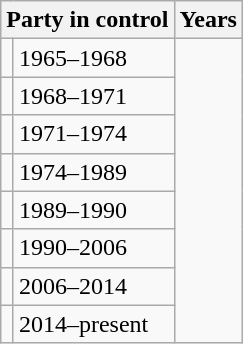<table class="wikitable">
<tr>
<th colspan=2>Party in control</th>
<th>Years</th>
</tr>
<tr>
<td></td>
<td>1965–1968</td>
</tr>
<tr>
<td></td>
<td>1968–1971</td>
</tr>
<tr>
<td></td>
<td>1971–1974</td>
</tr>
<tr>
<td></td>
<td>1974–1989</td>
</tr>
<tr>
<td></td>
<td>1989–1990</td>
</tr>
<tr>
<td></td>
<td>1990–2006</td>
</tr>
<tr>
<td></td>
<td>2006–2014</td>
</tr>
<tr>
<td></td>
<td>2014–present</td>
</tr>
</table>
